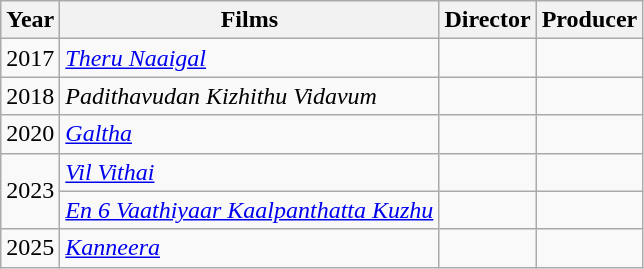<table class="wikitable">
<tr>
<th>Year</th>
<th>Films</th>
<th>Director</th>
<th>Producer</th>
</tr>
<tr>
<td>2017</td>
<td><em><a href='#'>Theru Naaigal</a></em></td>
<td></td>
<td></td>
</tr>
<tr>
<td>2018</td>
<td><em>Padithavudan Kizhithu Vidavum</em></td>
<td></td>
<td></td>
</tr>
<tr>
<td>2020</td>
<td><em><a href='#'>Galtha</a></em></td>
<td></td>
<td></td>
</tr>
<tr>
<td rowspan="2">2023</td>
<td><em><a href='#'>Vil Vithai</a></em></td>
<td></td>
<td></td>
</tr>
<tr>
<td><em><a href='#'>En 6 Vaathiyaar Kaalpanthatta Kuzhu</a></em></td>
<td></td>
<td></td>
</tr>
<tr>
<td>2025</td>
<td><em><a href='#'>Kanneera</a></em></td>
<td></td>
<td></td>
</tr>
</table>
